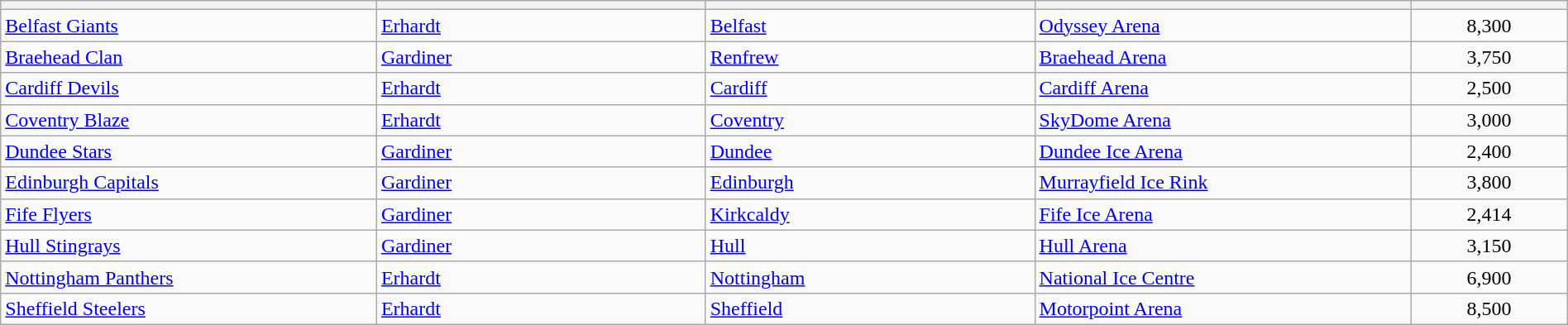<table class="wikitable" style="width: 100%">
<tr>
<th width="24%"></th>
<th width="21%"></th>
<th width="21%"></th>
<th width="24%"></th>
<th width="10%"></th>
</tr>
<tr align=left>
<td><a href='#'>Belfast Giants</a></td>
<td><a href='#'>Erhardt</a></td>
<td><a href='#'>Belfast</a></td>
<td><a href='#'>Odyssey Arena</a></td>
<td align=center>8,300</td>
</tr>
<tr align=left>
<td><a href='#'>Braehead Clan</a></td>
<td><a href='#'>Gardiner</a></td>
<td> <a href='#'>Renfrew</a></td>
<td><a href='#'>Braehead Arena</a></td>
<td align=center>3,750</td>
</tr>
<tr align=left>
<td><a href='#'>Cardiff Devils</a></td>
<td><a href='#'>Erhardt</a></td>
<td> <a href='#'>Cardiff</a></td>
<td><a href='#'>Cardiff Arena</a></td>
<td align=center>2,500</td>
</tr>
<tr align=left>
<td><a href='#'>Coventry Blaze</a></td>
<td><a href='#'>Erhardt</a></td>
<td> <a href='#'>Coventry</a></td>
<td><a href='#'>SkyDome Arena</a></td>
<td align=center>3,000</td>
</tr>
<tr align=left>
<td><a href='#'>Dundee Stars</a></td>
<td><a href='#'>Gardiner</a></td>
<td> <a href='#'>Dundee</a></td>
<td><a href='#'>Dundee Ice Arena</a></td>
<td align=center>2,400</td>
</tr>
<tr align=left>
<td><a href='#'>Edinburgh Capitals</a></td>
<td><a href='#'>Gardiner</a></td>
<td> <a href='#'>Edinburgh</a></td>
<td><a href='#'>Murrayfield Ice Rink</a></td>
<td align=center>3,800</td>
</tr>
<tr align=left>
<td><a href='#'>Fife Flyers</a></td>
<td><a href='#'>Gardiner</a></td>
<td> <a href='#'>Kirkcaldy</a></td>
<td><a href='#'>Fife Ice Arena</a></td>
<td align=center>2,414</td>
</tr>
<tr align=left>
<td><a href='#'>Hull Stingrays</a></td>
<td><a href='#'>Gardiner</a></td>
<td> <a href='#'>Hull</a></td>
<td><a href='#'>Hull Arena</a></td>
<td align=center>3,150</td>
</tr>
<tr align=left>
<td><a href='#'>Nottingham Panthers</a></td>
<td><a href='#'>Erhardt</a></td>
<td> <a href='#'>Nottingham</a></td>
<td><a href='#'>National Ice Centre</a></td>
<td align=center>6,900</td>
</tr>
<tr align=left>
<td><a href='#'>Sheffield Steelers</a></td>
<td><a href='#'>Erhardt</a></td>
<td> <a href='#'>Sheffield</a></td>
<td><a href='#'>Motorpoint Arena</a></td>
<td align=center>8,500</td>
</tr>
</table>
